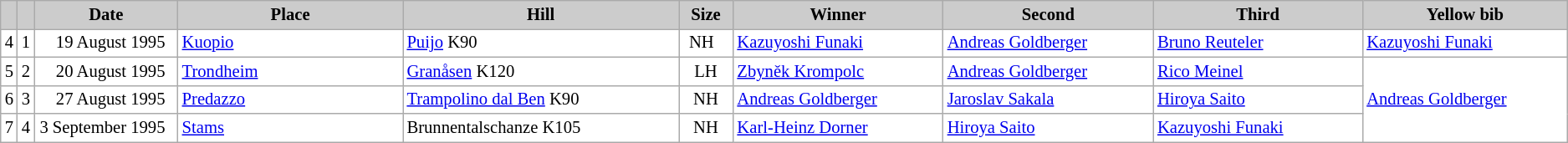<table class="wikitable plainrowheaders" style="background:#fff; font-size:86%; line-height:16px; border:grey solid 1px; border-collapse:collapse;">
<tr style="background:#ccc; text-align:center;">
<th scope="col" style="background:#ccc; width=20 px;"></th>
<th scope="col" style="background:#ccc; width=30 px;"></th>
<th scope="col" style="background:#ccc; width:120px;">Date</th>
<th scope="col" style="background:#ccc; width:200px;">Place</th>
<th scope="col" style="background:#ccc; width:240px;">Hill</th>
<th scope="col" style="background:#ccc; width:40px;">Size</th>
<th scope="col" style="background:#ccc; width:185px;">Winner</th>
<th scope="col" style="background:#ccc; width:185px;">Second</th>
<th scope="col" style="background:#ccc; width:185px;">Third</th>
<th scope="col" style="background:#ccc; width:180px;">Yellow bib</th>
</tr>
<tr>
<td align=center>4</td>
<td align=center>1</td>
<td align=right>19 August 1995  </td>
<td> <a href='#'>Kuopio</a></td>
<td><a href='#'>Puijo</a> K90</td>
<td align=center>NH  </td>
<td> <a href='#'>Kazuyoshi Funaki</a></td>
<td> <a href='#'>Andreas Goldberger</a></td>
<td> <a href='#'>Bruno Reuteler</a></td>
<td> <a href='#'>Kazuyoshi Funaki</a></td>
</tr>
<tr>
<td align=center>5</td>
<td align=center>2</td>
<td align=right>20 August 1995  </td>
<td> <a href='#'>Trondheim</a></td>
<td><a href='#'>Granåsen</a> K120</td>
<td align=center>LH</td>
<td> <a href='#'>Zbyněk Krompolc</a></td>
<td> <a href='#'>Andreas Goldberger</a></td>
<td> <a href='#'>Rico Meinel</a></td>
<td rowspan="3"> <a href='#'>Andreas Goldberger</a></td>
</tr>
<tr>
<td align=center>6</td>
<td align=center>3</td>
<td align=right>27 August 1995  </td>
<td> <a href='#'>Predazzo</a></td>
<td><a href='#'>Trampolino dal Ben</a> K90</td>
<td align=center>NH</td>
<td> <a href='#'>Andreas Goldberger</a></td>
<td> <a href='#'>Jaroslav Sakala</a></td>
<td> <a href='#'>Hiroya Saito</a></td>
</tr>
<tr>
<td align=center>7</td>
<td align=center>4</td>
<td align=right>3 September 1995  </td>
<td> <a href='#'>Stams</a></td>
<td>Brunnentalschanze K105</td>
<td align=center>NH</td>
<td> <a href='#'>Karl-Heinz Dorner</a></td>
<td> <a href='#'>Hiroya Saito</a></td>
<td> <a href='#'>Kazuyoshi Funaki</a></td>
</tr>
</table>
